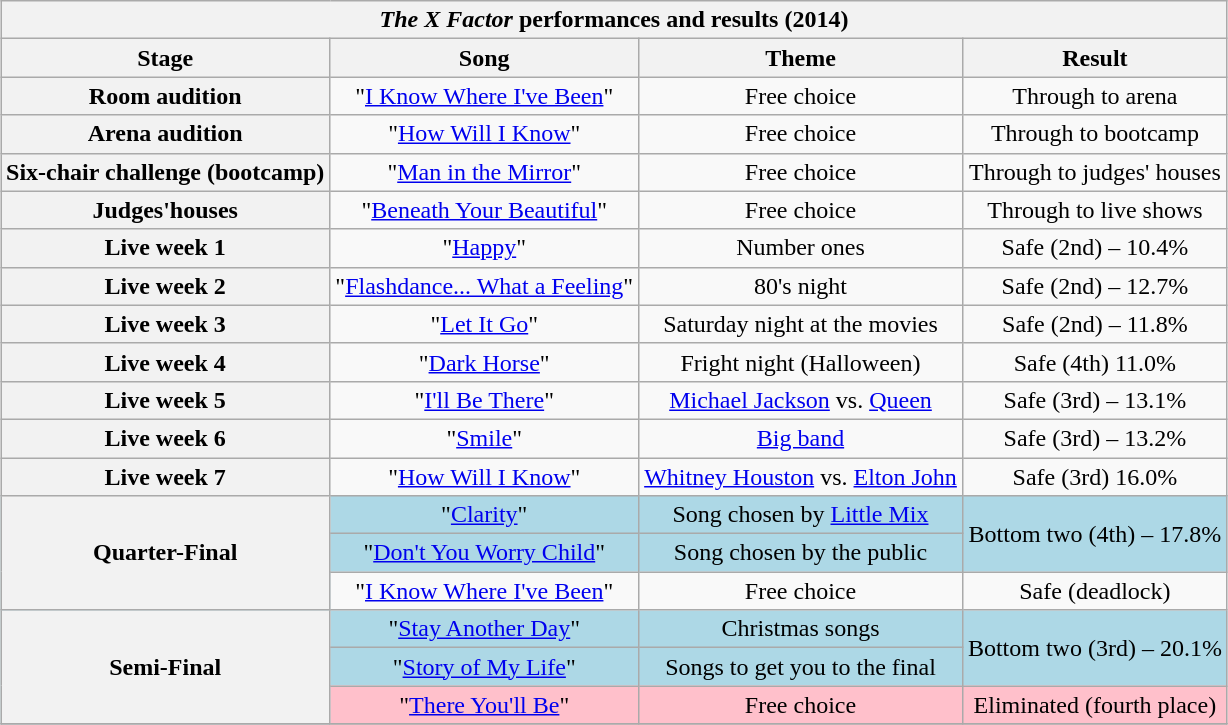<table class="wikitable collapsible collapsed" style="margin:1em auto 1em auto; text-align:center;">
<tr>
<th colspan="4"><em>The X Factor</em> performances and results (2014)</th>
</tr>
<tr>
<th scope="col">Stage</th>
<th scope="col">Song</th>
<th scope="col">Theme</th>
<th scope="col">Result</th>
</tr>
<tr>
<th scope="row">Room audition</th>
<td>"<a href='#'>I Know Where I've Been</a>"</td>
<td>Free choice</td>
<td>Through to arena</td>
</tr>
<tr>
<th scope="row">Arena audition</th>
<td>"<a href='#'>How Will I Know</a>"</td>
<td>Free choice</td>
<td>Through to bootcamp</td>
</tr>
<tr>
<th scope="row">Six-chair challenge (bootcamp)</th>
<td>"<a href='#'>Man in the Mirror</a>"</td>
<td>Free choice</td>
<td>Through to judges' houses</td>
</tr>
<tr>
<th scope="row">Judges'houses</th>
<td>"<a href='#'>Beneath Your Beautiful</a>"</td>
<td>Free choice</td>
<td>Through to live shows</td>
</tr>
<tr>
<th scope="row">Live week 1</th>
<td>"<a href='#'>Happy</a>"</td>
<td>Number ones</td>
<td>Safe (2nd) – 10.4%</td>
</tr>
<tr>
<th scope="row">Live week 2</th>
<td>"<a href='#'>Flashdance... What a Feeling</a>"</td>
<td>80's night</td>
<td>Safe (2nd) – 12.7%</td>
</tr>
<tr>
<th scope="row">Live week 3</th>
<td>"<a href='#'>Let It Go</a>"</td>
<td>Saturday night at the movies</td>
<td>Safe (2nd) – 11.8%</td>
</tr>
<tr>
<th scope="row">Live week 4</th>
<td>"<a href='#'>Dark Horse</a>"</td>
<td>Fright night (Halloween)</td>
<td>Safe (4th) 11.0%</td>
</tr>
<tr>
<th scope="row">Live week 5</th>
<td>"<a href='#'>I'll Be There</a>"</td>
<td><a href='#'>Michael Jackson</a> vs. <a href='#'>Queen</a></td>
<td>Safe (3rd) – 13.1%</td>
</tr>
<tr>
<th scope="row">Live week 6</th>
<td>"<a href='#'>Smile</a>"</td>
<td><a href='#'>Big band</a></td>
<td>Safe (3rd) – 13.2%</td>
</tr>
<tr>
<th scope="row">Live week 7</th>
<td>"<a href='#'>How Will I Know</a>"</td>
<td><a href='#'>Whitney Houston</a> vs. <a href='#'>Elton John</a></td>
<td>Safe (3rd) 16.0%</td>
</tr>
<tr bgcolor="Lightblue">
<th rowspan="3">Quarter-Final</th>
<td scope="row">"<a href='#'>Clarity</a>"</td>
<td>Song chosen by <a href='#'>Little Mix</a></td>
<td rowspan="2">Bottom two (4th) – 17.8%</td>
</tr>
<tr bgcolor="Lightblue">
<td scope="row">"<a href='#'>Don't You Worry Child</a>"</td>
<td>Song chosen by the public</td>
</tr>
<tr>
<td scope="row">"<a href='#'>I Know Where I've Been</a>"</td>
<td>Free choice</td>
<td>Safe (deadlock)</td>
</tr>
<tr bgcolor="Lightblue">
<th rowspan="3">Semi-Final</th>
<td scope="row">"<a href='#'>Stay Another Day</a>"</td>
<td>Christmas songs</td>
<td rowspan="2">Bottom two (3rd) – 20.1%</td>
</tr>
<tr bgcolor="Lightblue">
<td scope="row">"<a href='#'>Story of My Life</a>"</td>
<td>Songs to get you to the final</td>
</tr>
<tr bgcolor="pink">
<td scope="row">"<a href='#'>There You'll Be</a>"</td>
<td>Free choice</td>
<td>Eliminated (fourth place)</td>
</tr>
<tr>
</tr>
</table>
